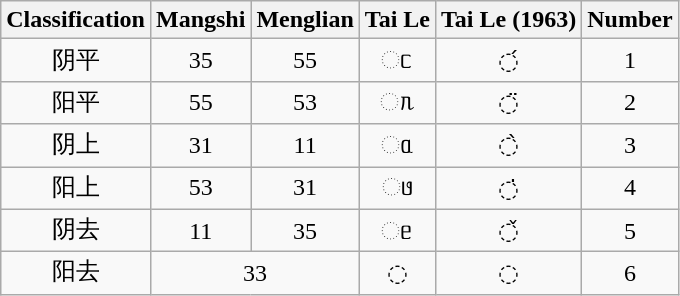<table class="wikitable" style="text-align:center">
<tr>
<th>Classification</th>
<th>Mangshi</th>
<th>Menglian</th>
<th>Tai Le</th>
<th>Tai Le (1963)</th>
<th>Number</th>
</tr>
<tr>
<td>阴平</td>
<td>35 </td>
<td>55 </td>
<td>◌ᥴ</td>
<td>◌́</td>
<td>1</td>
</tr>
<tr>
<td>阳平</td>
<td>55 </td>
<td>53 </td>
<td>◌ᥰ</td>
<td>◌̈</td>
<td>2</td>
</tr>
<tr>
<td>阴上</td>
<td>31 </td>
<td>11 </td>
<td>◌ᥲ</td>
<td>◌̀</td>
<td>3</td>
</tr>
<tr>
<td>阳上</td>
<td>53 </td>
<td>31 </td>
<td>◌ᥳ</td>
<td>◌̇</td>
<td>4</td>
</tr>
<tr>
<td>阴去</td>
<td>11 </td>
<td>35 </td>
<td>◌ᥱ</td>
<td>◌̌</td>
<td>5</td>
</tr>
<tr>
<td>阳去</td>
<td colspan="2">33 </td>
<td>◌</td>
<td>◌</td>
<td>6</td>
</tr>
</table>
